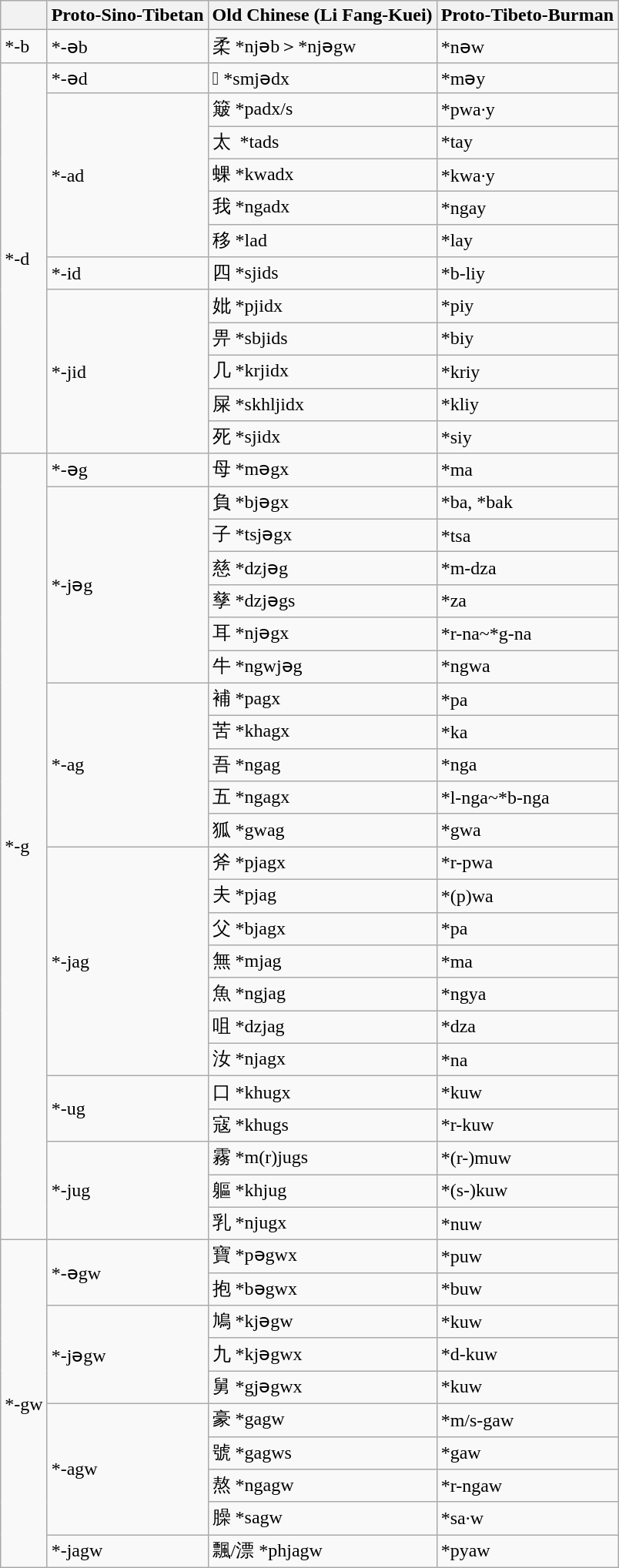<table class="wikitable">
<tr>
<th></th>
<th>Proto-Sino-Tibetan</th>
<th>Old Chinese (Li Fang-Kuei)</th>
<th>Proto-Tibeto-Burman</th>
</tr>
<tr>
<td>*-b</td>
<td>*-əb</td>
<td>柔 *njəb＞*njəgw</td>
<td>*nəw</td>
</tr>
<tr>
<td rowspan="12">*-d</td>
<td>*-əd</td>
<td>𤈦 *smjədx</td>
<td>*məy</td>
</tr>
<tr>
<td rowspan="5">*-ad</td>
<td>簸 *padx/s</td>
<td>*pwa·y</td>
</tr>
<tr>
<td>太  *tads</td>
<td>*tay</td>
</tr>
<tr>
<td>蜾 *kwadx</td>
<td>*kwa·y</td>
</tr>
<tr>
<td>我 *ngadx</td>
<td>*ngay</td>
</tr>
<tr>
<td>移 *lad</td>
<td>*lay</td>
</tr>
<tr>
<td>*-id</td>
<td>四 *sjids</td>
<td>*b-liy</td>
</tr>
<tr>
<td rowspan="5">*-jid</td>
<td>妣 *pjidx</td>
<td>*piy</td>
</tr>
<tr>
<td>畀 *sbjids</td>
<td>*biy</td>
</tr>
<tr>
<td>几 *krjidx</td>
<td>*kriy</td>
</tr>
<tr>
<td>屎 *skhljidx</td>
<td>*kliy</td>
</tr>
<tr>
<td>死 *sjidx</td>
<td>*siy</td>
</tr>
<tr>
<td rowspan="24">*-g</td>
<td>*-əg       </td>
<td>母 *məgx</td>
<td>*ma</td>
</tr>
<tr>
<td rowspan="6">*-jəg     </td>
<td>負 *bjəgx</td>
<td>*ba, *bak</td>
</tr>
<tr>
<td>子 *tsjəgx</td>
<td>*tsa</td>
</tr>
<tr>
<td>慈 *dzjəg</td>
<td>*m-dza</td>
</tr>
<tr>
<td>孳 *dzjəgs</td>
<td>*za</td>
</tr>
<tr>
<td>耳 *njəgx</td>
<td>*r-na~*g-na</td>
</tr>
<tr>
<td>牛 *ngwjəg</td>
<td>*ngwa</td>
</tr>
<tr>
<td rowspan="5">*-ag</td>
<td>補 *pagx</td>
<td>*pa</td>
</tr>
<tr>
<td>苦 *khagx</td>
<td>*ka</td>
</tr>
<tr>
<td>吾 *ngag</td>
<td>*nga</td>
</tr>
<tr>
<td>五 *ngagx</td>
<td>*l-nga~*b-nga</td>
</tr>
<tr>
<td>狐 *gwag</td>
<td>*gwa</td>
</tr>
<tr>
<td rowspan="7">*-jag</td>
<td>斧 *pjagx</td>
<td>*r-pwa</td>
</tr>
<tr>
<td>夫 *pjag</td>
<td>*(p)wa</td>
</tr>
<tr>
<td>父 *bjagx</td>
<td>*pa</td>
</tr>
<tr>
<td>無 *mjag</td>
<td>*ma</td>
</tr>
<tr>
<td>魚 *ngjag</td>
<td>*ngya</td>
</tr>
<tr>
<td>咀 *dzjag</td>
<td>*dza</td>
</tr>
<tr>
<td>汝 *njagx</td>
<td>*na</td>
</tr>
<tr>
<td rowspan="2">*-ug</td>
<td>口 *khugx</td>
<td>*kuw</td>
</tr>
<tr>
<td>寇 *khugs</td>
<td>*r-kuw</td>
</tr>
<tr>
<td rowspan="3">*-jug</td>
<td>霧 *m(r)jugs</td>
<td>*(r-)muw</td>
</tr>
<tr>
<td>軀 *khjug</td>
<td>*(s-)kuw</td>
</tr>
<tr>
<td>乳 *njugx</td>
<td>*nuw</td>
</tr>
<tr>
<td rowspan="10">*-gw</td>
<td rowspan="2">*-əgw</td>
<td>寶 *pəgwx</td>
<td>*puw</td>
</tr>
<tr>
<td>抱 *bəgwx</td>
<td>*buw</td>
</tr>
<tr>
<td rowspan="3">*-jəgw</td>
<td>鳩 *kjəgw</td>
<td>*kuw</td>
</tr>
<tr>
<td>九 *kjəgwx</td>
<td>*d-kuw</td>
</tr>
<tr>
<td>舅 *gjəgwx</td>
<td>*kuw</td>
</tr>
<tr>
<td rowspan="4">*-agw</td>
<td>豪 *gagw</td>
<td>*m/s-gaw</td>
</tr>
<tr>
<td>號 *gagws</td>
<td>*gaw</td>
</tr>
<tr>
<td>熬 *ngagw</td>
<td>*r-ngaw</td>
</tr>
<tr>
<td>臊 *sagw</td>
<td>*sa·w</td>
</tr>
<tr>
<td>*-jagw</td>
<td>飄/漂 *phjagw</td>
<td>*pyaw</td>
</tr>
</table>
